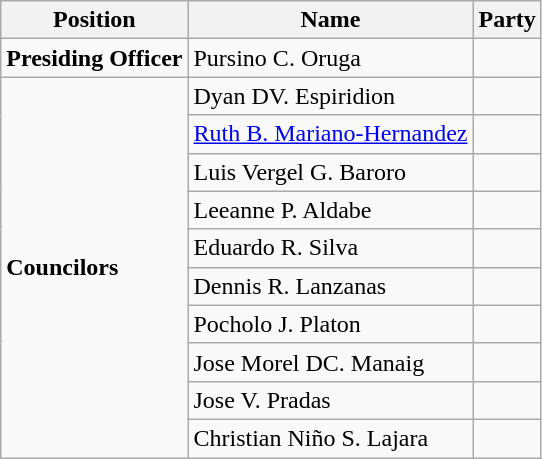<table class=wikitable>
<tr>
<th>Position</th>
<th>Name</th>
<th colspan=2>Party</th>
</tr>
<tr>
<td><strong>Presiding Officer</strong></td>
<td>Pursino C. Oruga</td>
<td></td>
</tr>
<tr>
<td rowspan=10><strong>Councilors</strong></td>
<td>Dyan DV. Espiridion</td>
<td></td>
</tr>
<tr>
<td><a href='#'>Ruth B. Mariano-Hernandez</a></td>
<td></td>
</tr>
<tr>
<td>Luis Vergel G. Baroro</td>
<td></td>
</tr>
<tr>
<td>Leeanne P. Aldabe</td>
<td></td>
</tr>
<tr>
<td>Eduardo R. Silva</td>
<td></td>
</tr>
<tr>
<td>Dennis R. Lanzanas</td>
<td></td>
</tr>
<tr>
<td>Pocholo J. Platon</td>
<td></td>
</tr>
<tr>
<td>Jose Morel DC. Manaig</td>
<td></td>
</tr>
<tr>
<td>Jose V. Pradas</td>
<td></td>
</tr>
<tr>
<td>Christian Niño S. Lajara</td>
<td></td>
</tr>
</table>
